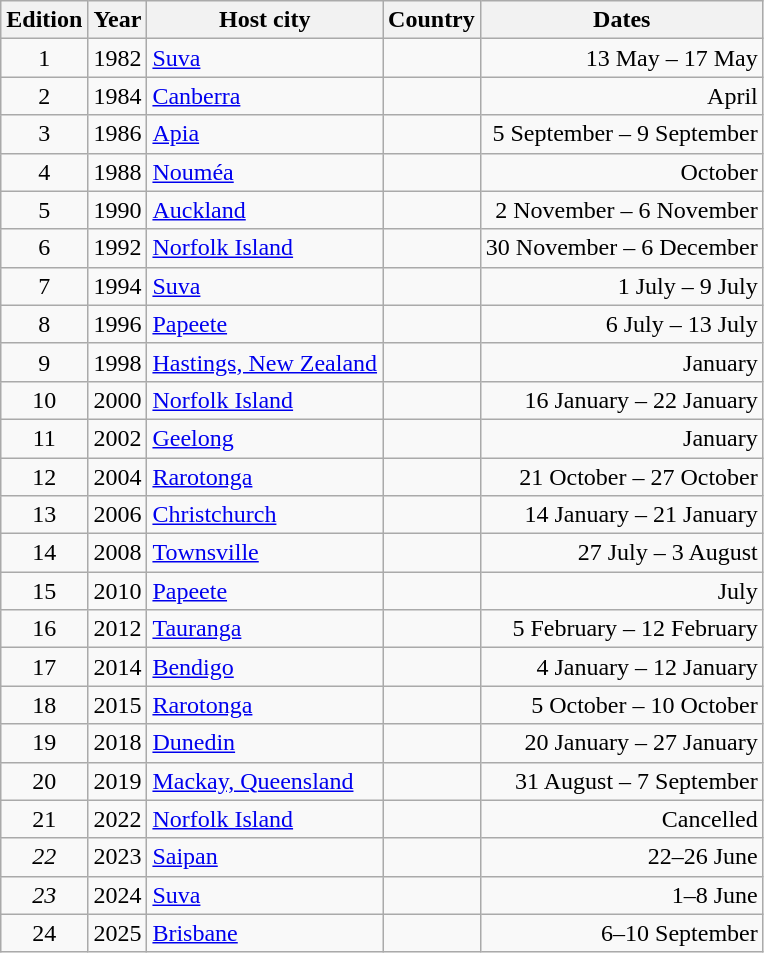<table class="wikitable">
<tr>
<th>Edition</th>
<th>Year</th>
<th>Host city</th>
<th>Country</th>
<th>Dates</th>
</tr>
<tr>
<td align=center>1</td>
<td align=center>1982</td>
<td><a href='#'>Suva</a></td>
<td></td>
<td align="right">13 May – 17 May    </td>
</tr>
<tr>
<td align=center>2</td>
<td align=center>1984</td>
<td><a href='#'>Canberra</a></td>
<td></td>
<td align="right">April    </td>
</tr>
<tr>
<td align=center>3</td>
<td align=center>1986</td>
<td><a href='#'>Apia</a></td>
<td></td>
<td align="right">5 September – 9 September    </td>
</tr>
<tr>
<td align=center>4</td>
<td align=center>1988</td>
<td><a href='#'>Nouméa</a></td>
<td></td>
<td align="right">October   </td>
</tr>
<tr>
<td align=center>5</td>
<td align=center>1990</td>
<td><a href='#'>Auckland</a></td>
<td></td>
<td align="right">2 November – 6 November    </td>
</tr>
<tr>
<td align=center>6</td>
<td align=center>1992</td>
<td><a href='#'>Norfolk Island</a></td>
<td></td>
<td align="right">30 November – 6 December    </td>
</tr>
<tr>
<td align=center>7</td>
<td align=center>1994</td>
<td><a href='#'>Suva</a></td>
<td></td>
<td align="right">1 July – 9 July    </td>
</tr>
<tr>
<td align=center>8</td>
<td align=center>1996</td>
<td><a href='#'>Papeete</a></td>
<td></td>
<td align="right">6 July – 13 July    </td>
</tr>
<tr>
<td align=center>9</td>
<td align=center>1998</td>
<td><a href='#'>Hastings, New Zealand</a></td>
<td></td>
<td align="right">January    </td>
</tr>
<tr>
<td align=center>10</td>
<td align=center>2000</td>
<td><a href='#'>Norfolk Island</a></td>
<td></td>
<td align="right">16 January – 22 January    </td>
</tr>
<tr>
<td align=center>11</td>
<td align=center>2002</td>
<td><a href='#'>Geelong</a></td>
<td></td>
<td align="right">January    </td>
</tr>
<tr>
<td align=center>12</td>
<td align=center>2004</td>
<td><a href='#'>Rarotonga</a></td>
<td></td>
<td align="right">21 October – 27 October    </td>
</tr>
<tr>
<td align=center>13</td>
<td align=center>2006</td>
<td><a href='#'>Christchurch</a></td>
<td></td>
<td align="right">14 January – 21 January    </td>
</tr>
<tr>
<td align=center>14</td>
<td align=center>2008</td>
<td><a href='#'>Townsville</a></td>
<td></td>
<td align="right">27 July – 3 August    </td>
</tr>
<tr>
<td align=center>15</td>
<td align=center>2010</td>
<td><a href='#'>Papeete</a></td>
<td></td>
<td align="right">July    </td>
</tr>
<tr>
<td align=center>16</td>
<td align=center>2012</td>
<td><a href='#'>Tauranga</a></td>
<td></td>
<td align="right">5 February – 12 February    </td>
</tr>
<tr>
<td align=center>17</td>
<td align=center>2014</td>
<td><a href='#'>Bendigo</a></td>
<td></td>
<td align="right">4 January – 12 January    </td>
</tr>
<tr>
<td align=center>18</td>
<td align=center>2015</td>
<td><a href='#'>Rarotonga</a></td>
<td></td>
<td align="right">5 October – 10 October    </td>
</tr>
<tr>
<td align=center>19</td>
<td align=center>2018</td>
<td><a href='#'>Dunedin</a></td>
<td></td>
<td align="right">20 January – 27 January     </td>
</tr>
<tr>
<td align=center>20</td>
<td align=center>2019</td>
<td><a href='#'>Mackay, Queensland</a></td>
<td></td>
<td align="right">31 August – 7 September   </td>
</tr>
<tr>
<td align=center>21</td>
<td align=center>2022</td>
<td><a href='#'>Norfolk Island</a></td>
<td></td>
<td align="right">Cancelled     </td>
</tr>
<tr>
<td align=center><em>22</em></td>
<td>2023</td>
<td><a href='#'>Saipan</a></td>
<td></td>
<td align="right">22–26 June</td>
</tr>
<tr>
<td align=center><em>23</em></td>
<td>2024</td>
<td><a href='#'>Suva</a></td>
<td></td>
<td align="right">1–8 June</td>
</tr>
<tr>
<td align=center>24</td>
<td>2025</td>
<td><a href='#'>Brisbane</a></td>
<td></td>
<td align="right">6–10 September</td>
</tr>
</table>
